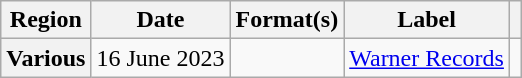<table class="wikitable plainrowheaders">
<tr>
<th scope="col">Region</th>
<th scope="col">Date</th>
<th scope="col">Format(s)</th>
<th scope="col">Label</th>
<th scope="col"></th>
</tr>
<tr>
<th scope="row">Various</th>
<td>16 June 2023</td>
<td></td>
<td><a href='#'>Warner Records</a></td>
<td style="text-align:center;"></td>
</tr>
</table>
